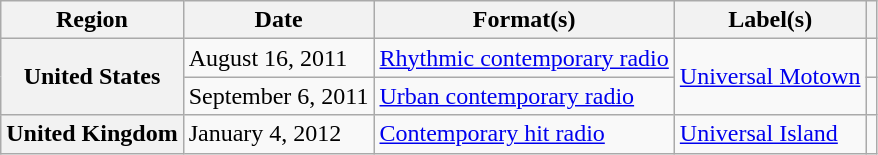<table class="wikitable plainrowheaders">
<tr>
<th scope="col">Region</th>
<th scope="col">Date</th>
<th scope="col">Format(s)</th>
<th scope="col">Label(s)</th>
<th scope="col"></th>
</tr>
<tr>
<th scope="row" rowspan="2">United States</th>
<td>August 16, 2011</td>
<td><a href='#'>Rhythmic contemporary radio</a></td>
<td rowspan="2"><a href='#'>Universal Motown</a></td>
<td></td>
</tr>
<tr>
<td>September 6, 2011</td>
<td><a href='#'>Urban contemporary radio</a></td>
<td></td>
</tr>
<tr>
<th scope="row">United Kingdom</th>
<td>January 4, 2012</td>
<td><a href='#'>Contemporary hit radio</a></td>
<td><a href='#'>Universal Island</a></td>
<td></td>
</tr>
</table>
